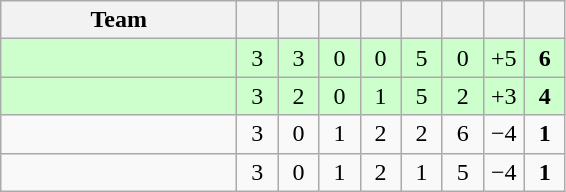<table class="wikitable" style="text-align:center;">
<tr>
<th width=150>Team</th>
<th width=20></th>
<th width=20></th>
<th width=20></th>
<th width=20></th>
<th width=20></th>
<th width=20></th>
<th width=20></th>
<th width=20></th>
</tr>
<tr bgcolor="#ccffcc">
<td align="left"></td>
<td>3</td>
<td>3</td>
<td>0</td>
<td>0</td>
<td>5</td>
<td>0</td>
<td>+5</td>
<td><strong>6</strong></td>
</tr>
<tr bgcolor="#ccffcc">
<td align="left"></td>
<td>3</td>
<td>2</td>
<td>0</td>
<td>1</td>
<td>5</td>
<td>2</td>
<td>+3</td>
<td><strong>4</strong></td>
</tr>
<tr>
<td align="left"></td>
<td>3</td>
<td>0</td>
<td>1</td>
<td>2</td>
<td>2</td>
<td>6</td>
<td>−4</td>
<td><strong>1</strong></td>
</tr>
<tr>
<td align="left"></td>
<td>3</td>
<td>0</td>
<td>1</td>
<td>2</td>
<td>1</td>
<td>5</td>
<td>−4</td>
<td><strong>1</strong></td>
</tr>
</table>
